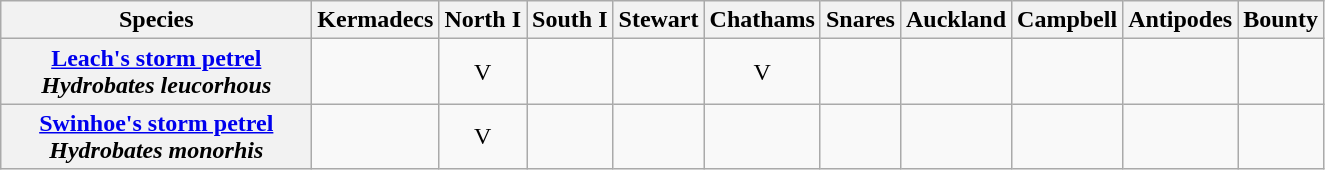<table class="wikitable" style="text-align:center">
<tr>
<th width="200">Species</th>
<th>Kermadecs</th>
<th>North I</th>
<th>South I</th>
<th>Stewart</th>
<th>Chathams</th>
<th>Snares</th>
<th>Auckland</th>
<th>Campbell</th>
<th>Antipodes</th>
<th>Bounty</th>
</tr>
<tr>
<th><a href='#'>Leach's storm petrel</a><br><em>Hydrobates leucorhous</em></th>
<td></td>
<td>V</td>
<td></td>
<td></td>
<td>V</td>
<td></td>
<td></td>
<td></td>
<td></td>
<td></td>
</tr>
<tr>
<th><a href='#'>Swinhoe's storm petrel</a><br><em>Hydrobates monorhis</em></th>
<td></td>
<td>V</td>
<td></td>
<td></td>
<td></td>
<td></td>
<td></td>
<td></td>
<td></td>
<td></td>
</tr>
</table>
